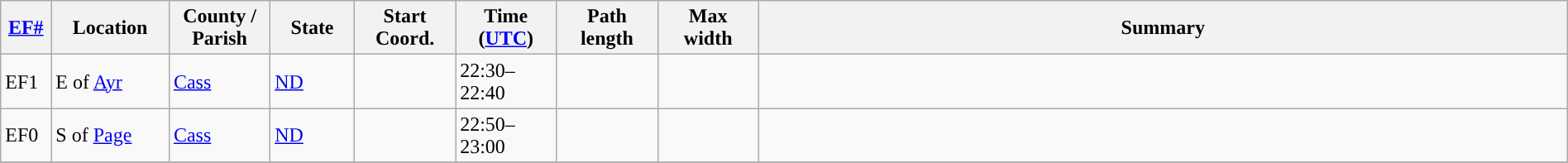<table class="wikitable sortable" style="width:100%;">
<tr>
<th scope="col"  style="width:3%; text-align:center;"><a href='#'>EF#</a></th>
<th scope="col"  style="width:7%; text-align:center;" class="unsortable">Location</th>
<th scope="col"  style="width:6%; text-align:center;" class="unsortable">County / Parish</th>
<th scope="col"  style="width:5%; text-align:center;">State</th>
<th scope="col"  style="width:6%; text-align:center;">Start Coord.</th>
<th scope="col"  style="width:6%; text-align:center;">Time (<a href='#'>UTC</a>)</th>
<th scope="col"  style="width:6%; text-align:center;">Path length</th>
<th scope="col"  style="width:6%; text-align:center;">Max width</th>
<th scope="col" class="unsortable" style="width:48%; text-align:center;">Summary</th>
</tr>
<tr>
<td>EF1</td>
<td>E of <a href='#'>Ayr</a></td>
<td><a href='#'>Cass</a></td>
<td><a href='#'>ND</a></td>
<td></td>
<td>22:30–22:40</td>
<td></td>
<td></td>
<td></td>
</tr>
<tr>
<td>EF0</td>
<td>S of <a href='#'>Page</a></td>
<td><a href='#'>Cass</a></td>
<td><a href='#'>ND</a></td>
<td></td>
<td>22:50–23:00</td>
<td></td>
<td></td>
<td></td>
</tr>
<tr>
</tr>
</table>
